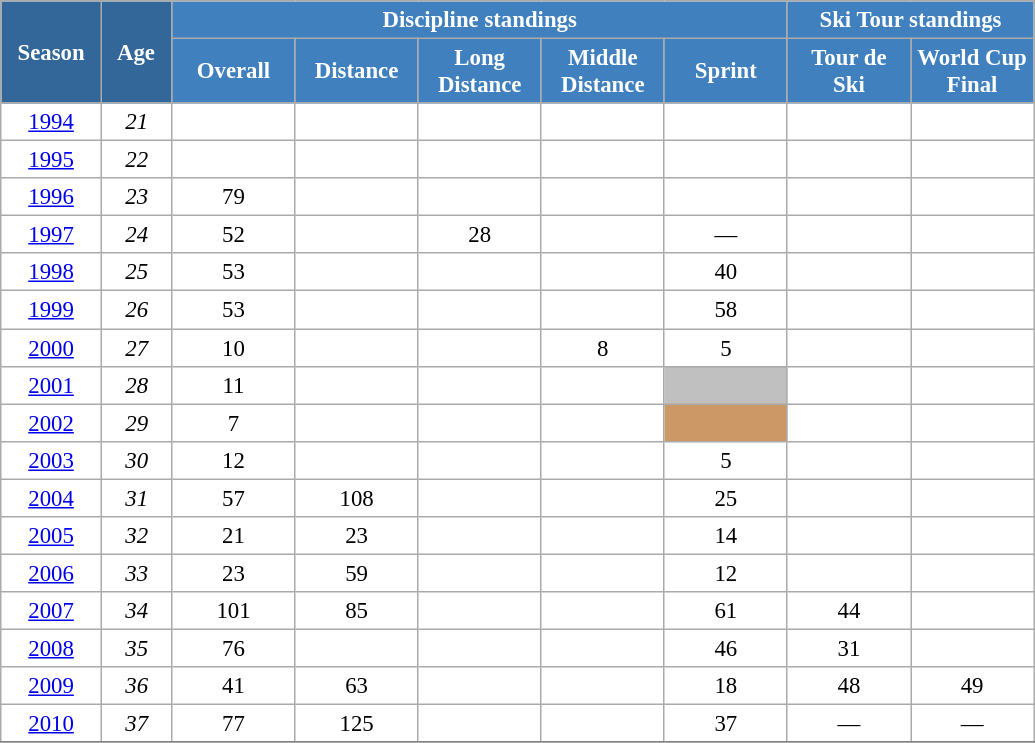<table class="wikitable" style="font-size:95%; text-align:center; border:grey solid 1px; border-collapse:collapse; background:#ffffff;">
<tr>
<th style="background-color:#369; color:white; width:60px;" rowspan="2"> Season </th>
<th style="background-color:#369; color:white; width:40px;" rowspan="2"> Age </th>
<th style="background-color:#4180be; color:white;" colspan="5">Discipline standings</th>
<th style="background-color:#4180be; color:white;" colspan="3">Ski Tour standings</th>
</tr>
<tr>
<th style="background-color:#4180be; color:white; width:75px;">Overall</th>
<th style="background-color:#4180be; color:white; width:75px;">Distance</th>
<th style="background-color:#4180be; color:white; width:75px;">Long Distance</th>
<th style="background-color:#4180be; color:white; width:75px;">Middle Distance</th>
<th style="background-color:#4180be; color:white; width:75px;">Sprint</th>
<th style="background-color:#4180be; color:white; width:75px;">Tour de<br>Ski</th>
<th style="background-color:#4180be; color:white; width:75px;">World Cup<br>Final</th>
</tr>
<tr>
<td><a href='#'>1994</a></td>
<td><em>21</em></td>
<td></td>
<td></td>
<td></td>
<td></td>
<td></td>
<td></td>
<td></td>
</tr>
<tr>
<td><a href='#'>1995</a></td>
<td><em>22</em></td>
<td></td>
<td></td>
<td></td>
<td></td>
<td></td>
<td></td>
<td></td>
</tr>
<tr>
<td><a href='#'>1996</a></td>
<td><em>23</em></td>
<td>79</td>
<td></td>
<td></td>
<td></td>
<td></td>
<td></td>
<td></td>
</tr>
<tr>
<td><a href='#'>1997</a></td>
<td><em>24</em></td>
<td>52</td>
<td></td>
<td>28</td>
<td></td>
<td>—</td>
<td></td>
<td></td>
</tr>
<tr>
<td><a href='#'>1998</a></td>
<td><em>25</em></td>
<td>53</td>
<td></td>
<td></td>
<td></td>
<td>40</td>
<td></td>
<td></td>
</tr>
<tr>
<td><a href='#'>1999</a></td>
<td><em>26</em></td>
<td>53</td>
<td></td>
<td></td>
<td></td>
<td>58</td>
<td></td>
<td></td>
</tr>
<tr>
<td><a href='#'>2000</a></td>
<td><em>27</em></td>
<td>10</td>
<td></td>
<td></td>
<td>8</td>
<td>5</td>
<td></td>
<td></td>
</tr>
<tr>
<td><a href='#'>2001</a></td>
<td><em>28</em></td>
<td>11</td>
<td></td>
<td></td>
<td></td>
<td style="background:silver;"></td>
<td></td>
<td></td>
</tr>
<tr>
<td><a href='#'>2002</a></td>
<td><em>29</em></td>
<td>7</td>
<td></td>
<td></td>
<td></td>
<td bgcolor="cc9966"></td>
<td></td>
<td></td>
</tr>
<tr>
<td><a href='#'>2003</a></td>
<td><em>30</em></td>
<td>12</td>
<td></td>
<td></td>
<td></td>
<td>5</td>
<td></td>
<td></td>
</tr>
<tr>
<td><a href='#'>2004</a></td>
<td><em>31</em></td>
<td>57</td>
<td>108</td>
<td></td>
<td></td>
<td>25</td>
<td></td>
<td></td>
</tr>
<tr>
<td><a href='#'>2005</a></td>
<td><em>32</em></td>
<td>21</td>
<td>23</td>
<td></td>
<td></td>
<td>14</td>
<td></td>
<td></td>
</tr>
<tr>
<td><a href='#'>2006</a></td>
<td><em>33</em></td>
<td>23</td>
<td>59</td>
<td></td>
<td></td>
<td>12</td>
<td></td>
<td></td>
</tr>
<tr>
<td><a href='#'>2007</a></td>
<td><em>34</em></td>
<td>101</td>
<td>85</td>
<td></td>
<td></td>
<td>61</td>
<td>44</td>
<td></td>
</tr>
<tr>
<td><a href='#'>2008</a></td>
<td><em>35</em></td>
<td>76</td>
<td></td>
<td></td>
<td></td>
<td>46</td>
<td>31</td>
<td></td>
</tr>
<tr>
<td><a href='#'>2009</a></td>
<td><em>36</em></td>
<td>41</td>
<td>63</td>
<td></td>
<td></td>
<td>18</td>
<td>48</td>
<td>49</td>
</tr>
<tr>
<td><a href='#'>2010</a></td>
<td><em>37</em></td>
<td>77</td>
<td>125</td>
<td></td>
<td></td>
<td>37</td>
<td>—</td>
<td>—</td>
</tr>
<tr>
</tr>
</table>
